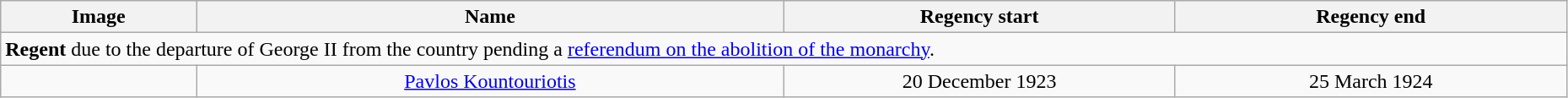<table width=98% class="wikitable">
<tr>
<th width=10%>Image</th>
<th width=30%>Name</th>
<th width=20%>Regency start</th>
<th width=20%>Regency end</th>
</tr>
<tr>
<td width="100%" height="4" colspan="4"><strong>Regent</strong> due to the departure of George II from the country pending a <a href='#'>referendum on the abolition of the monarchy</a>.</td>
</tr>
<tr>
<td align="center"></td>
<td align="center"><a href='#'>Pavlos Kountouriotis</a></td>
<td align="center">20 December 1923</td>
<td align="center">25 March 1924<br></td>
</tr>
</table>
